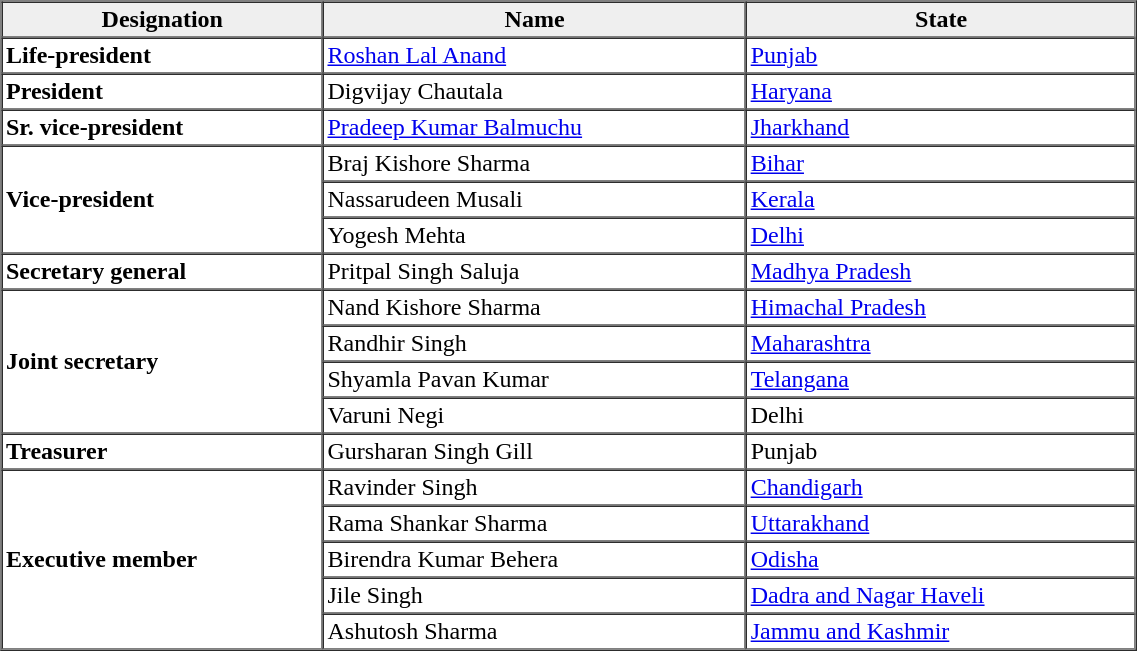<table class= style="border-collapse: collapse; border: 2px #000000 solid; font-size: x-big; font-family: verdana" width="60%" cellspacing="0" cellpadding="2" border="1">
<tr bgcolor="efefef" align="center">
<th>Designation</th>
<th>Name</th>
<th>State</th>
</tr>
<tr>
<td><strong>Life-president</strong></td>
<td><a href='#'>Roshan Lal Anand</a></td>
<td><a href='#'>Punjab</a></td>
</tr>
<tr>
<td><strong>President</strong></td>
<td>Digvijay Chautala</td>
<td><a href='#'>Haryana</a></td>
</tr>
<tr>
<td><strong>Sr. vice-president</strong></td>
<td><a href='#'>Pradeep Kumar Balmuchu</a></td>
<td><a href='#'>Jharkhand</a></td>
</tr>
<tr>
<td rowspan="3"><strong>Vice-president</strong></td>
<td>Braj Kishore Sharma</td>
<td><a href='#'>Bihar</a></td>
</tr>
<tr>
<td>Nassarudeen Musali</td>
<td><a href='#'>Kerala</a></td>
</tr>
<tr>
<td>Yogesh Mehta</td>
<td><a href='#'>Delhi</a></td>
</tr>
<tr>
<td><strong>Secretary general</strong></td>
<td>Pritpal Singh Saluja</td>
<td><a href='#'>Madhya Pradesh</a></td>
</tr>
<tr>
<td rowspan=4><strong>Joint secretary</strong></td>
<td>Nand Kishore Sharma</td>
<td><a href='#'>Himachal Pradesh</a></td>
</tr>
<tr>
<td>Randhir Singh</td>
<td><a href='#'>Maharashtra</a></td>
</tr>
<tr>
<td>Shyamla Pavan Kumar</td>
<td><a href='#'>Telangana</a></td>
</tr>
<tr>
<td>Varuni Negi</td>
<td>Delhi</td>
</tr>
<tr>
<td><strong>Treasurer</strong></td>
<td>Gursharan Singh Gill</td>
<td>Punjab</td>
</tr>
<tr>
<td rowspan=7><strong>Executive member</strong></td>
<td>Ravinder Singh</td>
<td><a href='#'>Chandigarh</a></td>
</tr>
<tr>
<td>Rama Shankar Sharma</td>
<td><a href='#'>Uttarakhand</a></td>
</tr>
<tr>
<td>Birendra Kumar Behera</td>
<td><a href='#'>Odisha</a></td>
</tr>
<tr>
<td>Jile Singh</td>
<td><a href='#'>Dadra and Nagar Haveli</a></td>
</tr>
<tr>
<td>Ashutosh Sharma</td>
<td><a href='#'>Jammu and Kashmir</a></td>
</tr>
<tr>
</tr>
</table>
